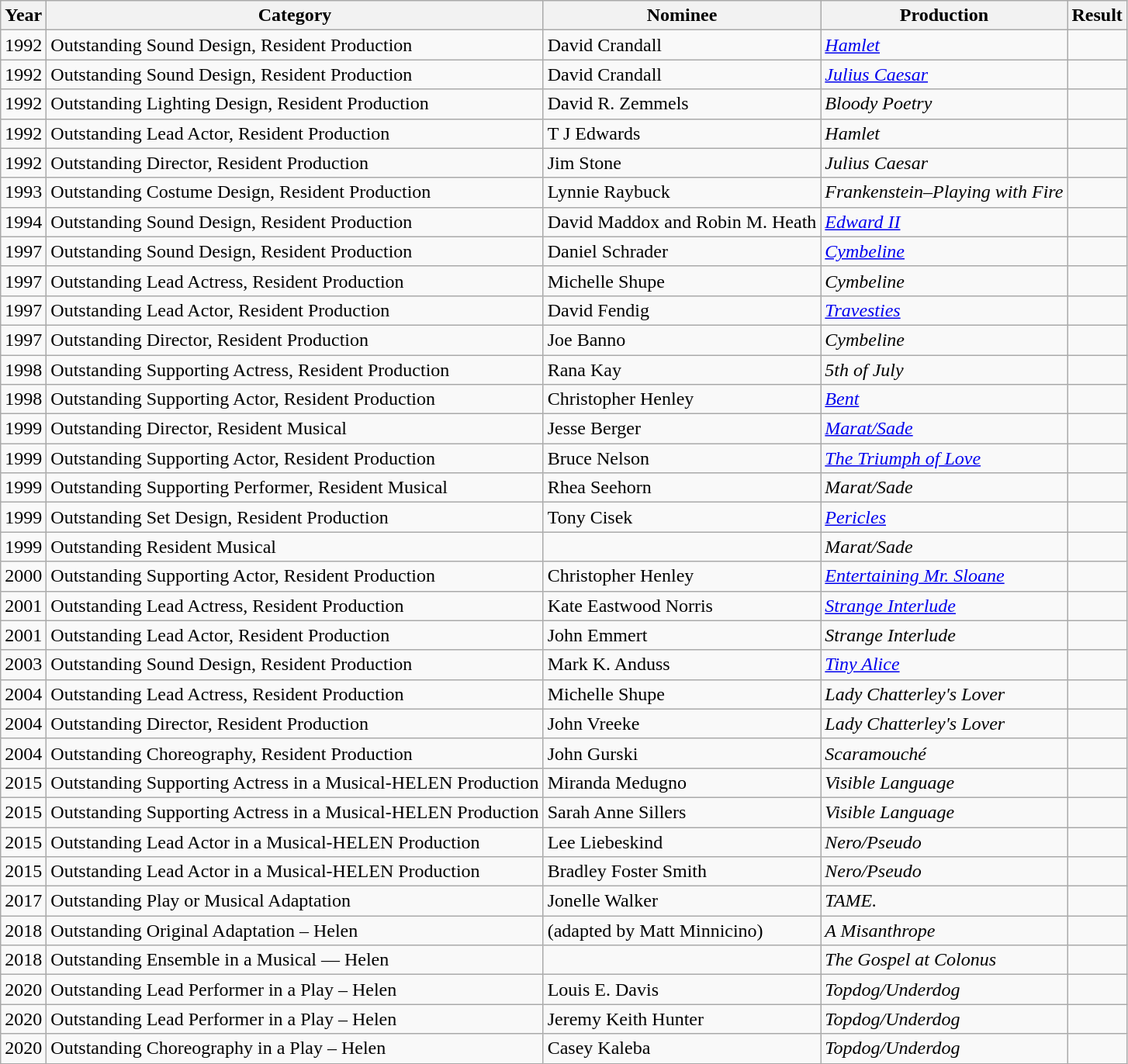<table class="wikitable sortable">
<tr>
<th>Year</th>
<th>Category</th>
<th>Nominee</th>
<th>Production</th>
<th>Result</th>
</tr>
<tr>
<td>1992</td>
<td>Outstanding Sound Design, Resident Production</td>
<td>David Crandall</td>
<td><em><a href='#'>Hamlet</a></em></td>
<td></td>
</tr>
<tr>
<td>1992</td>
<td>Outstanding Sound Design, Resident Production</td>
<td>David Crandall</td>
<td><em><a href='#'>Julius Caesar</a></em></td>
<td></td>
</tr>
<tr>
<td>1992</td>
<td>Outstanding Lighting Design, Resident Production</td>
<td>David R. Zemmels</td>
<td><em>Bloody Poetry</em></td>
<td></td>
</tr>
<tr>
<td>1992</td>
<td>Outstanding Lead Actor, Resident Production</td>
<td>T J Edwards</td>
<td><em>Hamlet</em></td>
<td></td>
</tr>
<tr>
<td>1992</td>
<td>Outstanding Director, Resident Production</td>
<td>Jim Stone</td>
<td><em>Julius Caesar</em></td>
<td></td>
</tr>
<tr>
<td>1993</td>
<td>Outstanding Costume Design, Resident Production</td>
<td>Lynnie Raybuck</td>
<td><em>Frankenstein–Playing with Fire</em></td>
<td></td>
</tr>
<tr>
<td>1994</td>
<td>Outstanding Sound Design, Resident Production</td>
<td>David Maddox and Robin M. Heath</td>
<td><em><a href='#'>Edward II</a></em></td>
<td></td>
</tr>
<tr>
<td>1997</td>
<td>Outstanding Sound Design, Resident Production</td>
<td>Daniel Schrader</td>
<td><em><a href='#'>Cymbeline</a></em></td>
<td></td>
</tr>
<tr>
<td>1997</td>
<td>Outstanding Lead Actress, Resident Production</td>
<td>Michelle Shupe</td>
<td><em>Cymbeline</em></td>
<td></td>
</tr>
<tr>
<td>1997</td>
<td>Outstanding Lead Actor, Resident Production</td>
<td>David Fendig</td>
<td><em><a href='#'>Travesties</a></em></td>
<td></td>
</tr>
<tr>
<td>1997</td>
<td>Outstanding Director, Resident Production</td>
<td>Joe Banno</td>
<td><em>Cymbeline</em></td>
<td></td>
</tr>
<tr>
<td>1998</td>
<td>Outstanding Supporting Actress, Resident Production</td>
<td>Rana Kay</td>
<td><em>5th of July</em></td>
<td></td>
</tr>
<tr>
<td>1998</td>
<td>Outstanding Supporting Actor, Resident Production</td>
<td>Christopher Henley</td>
<td><em><a href='#'>Bent</a></em></td>
<td></td>
</tr>
<tr>
<td>1999</td>
<td>Outstanding Director, Resident Musical</td>
<td>Jesse Berger</td>
<td><em><a href='#'>Marat/Sade</a></em></td>
<td></td>
</tr>
<tr>
<td>1999</td>
<td>Outstanding Supporting Actor, Resident Production</td>
<td>Bruce Nelson</td>
<td><em><a href='#'>The Triumph of Love</a></em></td>
<td></td>
</tr>
<tr>
<td>1999</td>
<td>Outstanding Supporting Performer, Resident Musical</td>
<td>Rhea Seehorn</td>
<td><em>Marat/Sade</em></td>
<td></td>
</tr>
<tr>
<td>1999</td>
<td>Outstanding Set Design, Resident Production</td>
<td>Tony Cisek</td>
<td><em><a href='#'>Pericles</a></em></td>
<td></td>
</tr>
<tr>
<td>1999</td>
<td>Outstanding Resident Musical</td>
<td></td>
<td><em>Marat/Sade</em></td>
<td></td>
</tr>
<tr>
<td>2000</td>
<td>Outstanding Supporting Actor, Resident Production</td>
<td>Christopher Henley</td>
<td><em><a href='#'>Entertaining Mr. Sloane</a></em></td>
<td></td>
</tr>
<tr>
<td>2001</td>
<td>Outstanding Lead Actress, Resident Production</td>
<td>Kate Eastwood Norris</td>
<td><em><a href='#'>Strange Interlude</a></em></td>
<td></td>
</tr>
<tr>
<td>2001</td>
<td>Outstanding Lead Actor, Resident Production</td>
<td>John Emmert</td>
<td><em>Strange Interlude</em></td>
<td></td>
</tr>
<tr>
<td>2003</td>
<td>Outstanding Sound Design, Resident Production</td>
<td>Mark K. Anduss</td>
<td><em><a href='#'>Tiny Alice</a></em></td>
<td></td>
</tr>
<tr>
<td>2004</td>
<td>Outstanding Lead Actress, Resident Production</td>
<td>Michelle Shupe</td>
<td><em>Lady Chatterley's Lover</em></td>
<td></td>
</tr>
<tr>
<td>2004</td>
<td>Outstanding Director, Resident Production</td>
<td>John Vreeke</td>
<td><em>Lady Chatterley's Lover</em></td>
<td></td>
</tr>
<tr>
<td>2004</td>
<td>Outstanding Choreography, Resident Production</td>
<td>John Gurski</td>
<td><em>Scaramouché</em></td>
<td></td>
</tr>
<tr>
<td>2015</td>
<td>Outstanding Supporting Actress in a Musical-HELEN Production</td>
<td>Miranda Medugno</td>
<td><em>Visible Language</em></td>
<td></td>
</tr>
<tr>
<td>2015</td>
<td>Outstanding Supporting Actress in a Musical-HELEN Production</td>
<td>Sarah Anne Sillers</td>
<td><em>Visible Language</em></td>
<td></td>
</tr>
<tr>
<td>2015</td>
<td>Outstanding Lead Actor in a Musical-HELEN Production</td>
<td>Lee Liebeskind</td>
<td><em>Nero/Pseudo</em></td>
<td></td>
</tr>
<tr>
<td>2015</td>
<td>Outstanding Lead Actor in a Musical-HELEN Production</td>
<td>Bradley Foster Smith</td>
<td><em>Nero/Pseudo</em></td>
<td></td>
</tr>
<tr>
<td>2017</td>
<td>Outstanding Play or Musical Adaptation</td>
<td>Jonelle Walker</td>
<td><em>TAME.</em></td>
<td></td>
</tr>
<tr>
<td>2018</td>
<td>Outstanding Original Adaptation – Helen</td>
<td>(adapted by Matt Minnicino)</td>
<td><em>A Misanthrope</em></td>
<td></td>
</tr>
<tr>
<td>2018</td>
<td>Outstanding Ensemble in a Musical — Helen</td>
<td></td>
<td><em>The Gospel at Colonus</em></td>
<td></td>
</tr>
<tr>
<td>2020</td>
<td>Outstanding Lead Performer in a Play – Helen</td>
<td>Louis E. Davis</td>
<td><em>Topdog/Underdog</em></td>
<td></td>
</tr>
<tr>
<td>2020</td>
<td>Outstanding Lead Performer in a Play – Helen</td>
<td>Jeremy Keith Hunter</td>
<td><em>Topdog/Underdog</em></td>
<td></td>
</tr>
<tr>
<td>2020</td>
<td>Outstanding Choreography in a Play – Helen</td>
<td>Casey Kaleba</td>
<td><em>Topdog/Underdog</em></td>
<td></td>
</tr>
</table>
